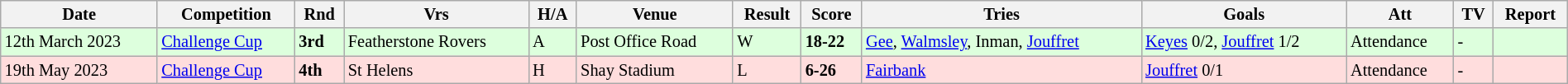<table class="wikitable"  style="font-size:85%; width:100%;">
<tr>
<th>Date</th>
<th>Competition</th>
<th>Rnd</th>
<th>Vrs</th>
<th>H/A</th>
<th>Venue</th>
<th>Result</th>
<th>Score</th>
<th>Tries</th>
<th>Goals</th>
<th>Att</th>
<th>TV</th>
<th>Report</th>
</tr>
<tr style="background:#ddffdd;" width=20 | >
<td>12th March 2023</td>
<td><a href='#'>Challenge Cup</a></td>
<td><strong>3rd</strong></td>
<td>Featherstone Rovers</td>
<td>A</td>
<td>Post Office Road</td>
<td>W</td>
<td><strong>18-22</strong></td>
<td><a href='#'>Gee</a>, <a href='#'>Walmsley</a>, Inman, <a href='#'>Jouffret</a></td>
<td><a href='#'>Keyes</a> 0/2, <a href='#'>Jouffret</a> 1/2</td>
<td>Attendance</td>
<td>-</td>
<td></td>
</tr>
<tr style="background:#ffdddd;" width=20 | >
<td>19th May 2023</td>
<td><a href='#'>Challenge Cup</a></td>
<td><strong>4th</strong></td>
<td>St Helens</td>
<td>H</td>
<td>Shay Stadium</td>
<td>L</td>
<td><strong>6-26</strong></td>
<td><a href='#'>Fairbank</a></td>
<td><a href='#'>Jouffret</a> 0/1</td>
<td>Attendance</td>
<td>-</td>
<td></td>
</tr>
</table>
